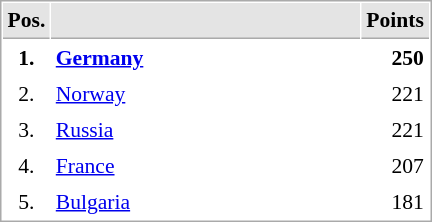<table cellspacing="1" cellpadding="3" style="border:1px solid #AAAAAA;font-size:90%">
<tr bgcolor="#E4E4E4">
<th style="border-bottom:1px solid #AAAAAA" width=10>Pos.</th>
<th style="border-bottom:1px solid #AAAAAA" width=200></th>
<th style="border-bottom:1px solid #AAAAAA" width=20>Points</th>
</tr>
<tr>
<td align="center"><strong>1.</strong></td>
<td> <strong><a href='#'>Germany</a></strong></td>
<td align="right"><strong>250</strong></td>
</tr>
<tr>
<td align="center">2.</td>
<td> <a href='#'>Norway</a></td>
<td align="right">221</td>
</tr>
<tr>
<td align="center">3.</td>
<td> <a href='#'>Russia</a></td>
<td align="right">221</td>
</tr>
<tr>
<td align="center">4.</td>
<td> <a href='#'>France</a></td>
<td align="right">207</td>
</tr>
<tr>
<td align="center">5.</td>
<td> <a href='#'>Bulgaria</a></td>
<td align="right">181</td>
</tr>
</table>
